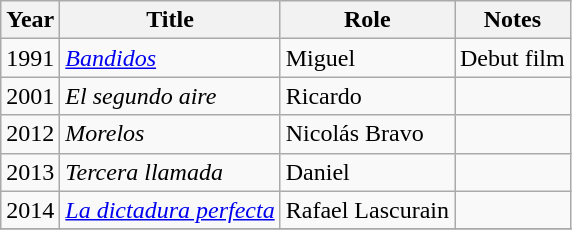<table class="wikitable sortable">
<tr>
<th>Year</th>
<th>Title</th>
<th>Role</th>
<th>Notes</th>
</tr>
<tr>
<td>1991</td>
<td><em><a href='#'>Bandidos</a></em></td>
<td>Miguel</td>
<td>Debut film</td>
</tr>
<tr>
<td>2001</td>
<td><em>El segundo aire</em></td>
<td>Ricardo</td>
<td></td>
</tr>
<tr>
<td>2012</td>
<td><em>Morelos</em></td>
<td>Nicolás Bravo</td>
<td></td>
</tr>
<tr>
<td>2013</td>
<td><em>Tercera llamada</em></td>
<td>Daniel</td>
<td></td>
</tr>
<tr>
<td>2014</td>
<td><em><a href='#'>La dictadura perfecta</a></em></td>
<td>Rafael Lascurain</td>
<td></td>
</tr>
<tr>
</tr>
</table>
